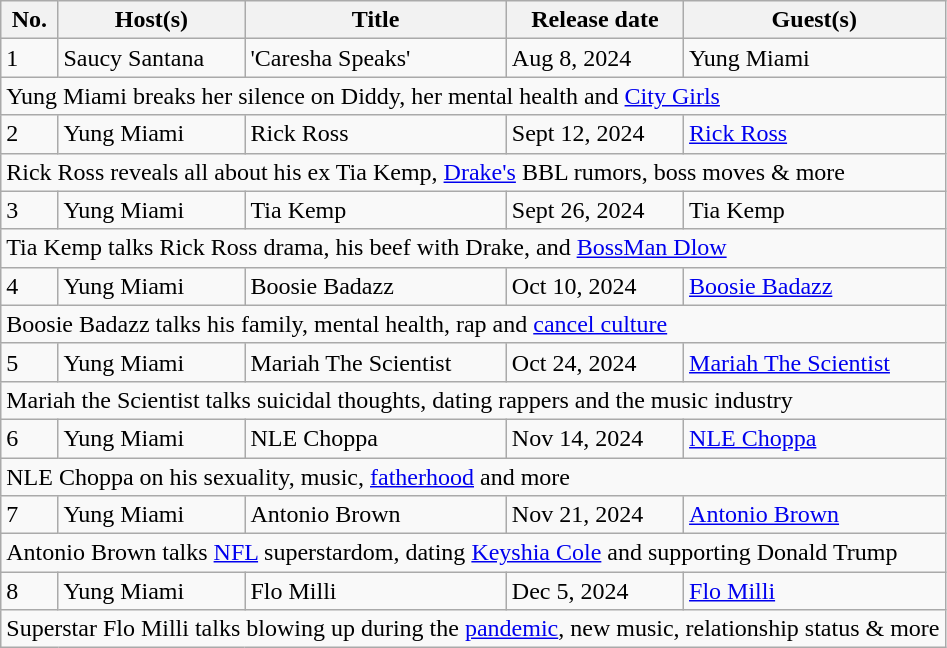<table class="wikitable">
<tr>
<th>No.</th>
<th>Host(s)</th>
<th>Title</th>
<th>Release date</th>
<th>Guest(s)</th>
</tr>
<tr>
<td>1</td>
<td>Saucy Santana</td>
<td>'Caresha Speaks'</td>
<td>Aug 8, 2024</td>
<td>Yung Miami</td>
</tr>
<tr>
<td colspan="5">Yung Miami breaks her silence on Diddy, her mental health and <a href='#'>City Girls</a></td>
</tr>
<tr>
<td>2</td>
<td>Yung Miami</td>
<td>Rick Ross</td>
<td>Sept 12, 2024</td>
<td><a href='#'>Rick Ross</a></td>
</tr>
<tr>
<td colspan="5">Rick Ross reveals all about his ex Tia Kemp, <a href='#'>Drake's</a> BBL rumors, boss moves & more</td>
</tr>
<tr>
<td>3</td>
<td>Yung Miami</td>
<td>Tia Kemp</td>
<td>Sept 26, 2024</td>
<td>Tia Kemp</td>
</tr>
<tr>
<td colspan="5">Tia Kemp talks Rick Ross drama, his beef with Drake, and <a href='#'>BossMan Dlow</a></td>
</tr>
<tr>
<td>4</td>
<td>Yung Miami</td>
<td>Boosie Badazz</td>
<td>Oct 10, 2024</td>
<td><a href='#'>Boosie Badazz</a></td>
</tr>
<tr>
<td colspan="5">Boosie Badazz talks his family, mental health, rap and <a href='#'>cancel culture</a></td>
</tr>
<tr>
<td>5</td>
<td>Yung Miami</td>
<td>Mariah The Scientist</td>
<td>Oct 24, 2024</td>
<td><a href='#'>Mariah The Scientist</a></td>
</tr>
<tr>
<td colspan="5">Mariah the Scientist talks suicidal thoughts, dating rappers and the music industry</td>
</tr>
<tr>
<td>6</td>
<td>Yung Miami</td>
<td>NLE Choppa</td>
<td>Nov 14, 2024</td>
<td><a href='#'>NLE Choppa</a></td>
</tr>
<tr>
<td colspan="5">NLE Choppa on his sexuality, music, <a href='#'>fatherhood</a> and more</td>
</tr>
<tr>
<td>7</td>
<td>Yung Miami</td>
<td>Antonio Brown</td>
<td>Nov 21, 2024</td>
<td><a href='#'>Antonio Brown</a></td>
</tr>
<tr>
<td colspan="5">Antonio Brown talks <a href='#'>NFL</a> superstardom, dating <a href='#'>Keyshia Cole</a> and supporting Donald Trump</td>
</tr>
<tr>
<td>8</td>
<td>Yung Miami</td>
<td>Flo Milli</td>
<td>Dec 5, 2024</td>
<td><a href='#'>Flo Milli</a></td>
</tr>
<tr>
<td colspan="5">Superstar Flo Milli talks blowing up during the <a href='#'>pandemic</a>, new music, relationship status & more</td>
</tr>
</table>
